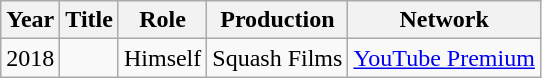<table class="wikitable plainrowheaders">
<tr>
<th>Year</th>
<th>Title</th>
<th>Role</th>
<th>Production</th>
<th>Network</th>
</tr>
<tr>
<td>2018</td>
<td><strong></strong></td>
<td>Himself</td>
<td>Squash Films</td>
<td><a href='#'>YouTube Premium</a></td>
</tr>
</table>
